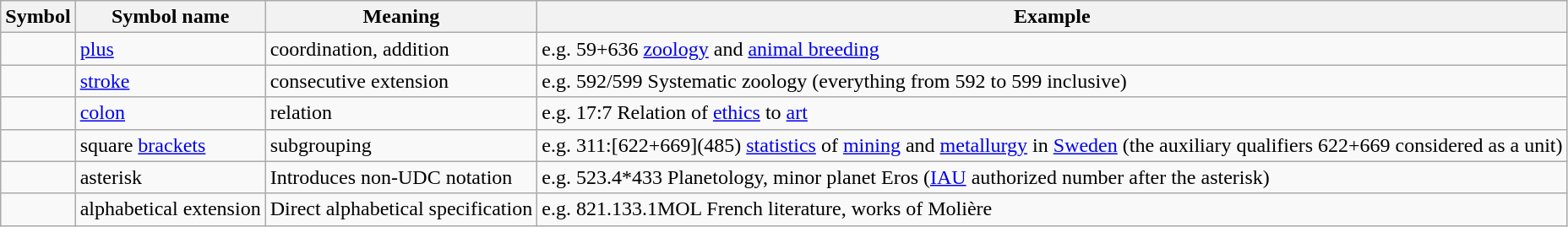<table class="wikitable">
<tr>
<th>Symbol</th>
<th>Symbol name</th>
<th>Meaning</th>
<th>Example</th>
</tr>
<tr>
<td></td>
<td><a href='#'>plus</a></td>
<td>coordination, addition</td>
<td>e.g. 59+636 <a href='#'>zoology</a> and <a href='#'>animal breeding</a></td>
</tr>
<tr>
<td></td>
<td><a href='#'>stroke</a></td>
<td>consecutive extension</td>
<td>e.g. 592/599 Systematic zoology (everything from 592 to 599 inclusive)</td>
</tr>
<tr>
<td></td>
<td><a href='#'>colon</a></td>
<td>relation</td>
<td>e.g. 17:7  Relation of <a href='#'>ethics</a> to <a href='#'>art</a></td>
</tr>
<tr>
<td></td>
<td>square <a href='#'>brackets</a></td>
<td>subgrouping</td>
<td>e.g. 311:[622+669](485) <a href='#'>statistics</a> of <a href='#'>mining</a> and <a href='#'>metallurgy</a> in <a href='#'>Sweden</a> (the auxiliary qualifiers 622+669 considered as a unit)</td>
</tr>
<tr>
<td></td>
<td>asterisk</td>
<td>Introduces non-UDC notation</td>
<td>e.g. 523.4*433 Planetology, minor planet Eros (<a href='#'>IAU</a> authorized number after the asterisk)</td>
</tr>
<tr>
<td></td>
<td>alphabetical extension</td>
<td>Direct alphabetical specification</td>
<td>e.g. 821.133.1MOL French literature, works of Molière</td>
</tr>
</table>
